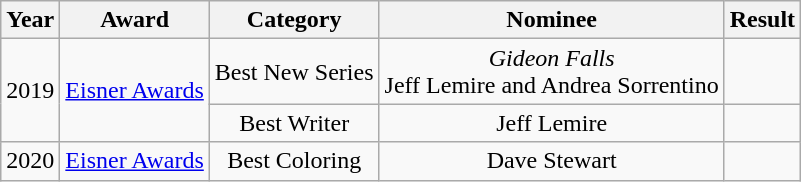<table class="wikitable" style="text-align: center">
<tr>
<th>Year</th>
<th>Award</th>
<th>Category</th>
<th>Nominee</th>
<th>Result</th>
</tr>
<tr>
<td rowspan=2>2019</td>
<td rowspan=2><a href='#'>Eisner Awards</a></td>
<td>Best New Series</td>
<td><em>Gideon Falls</em><br>Jeff Lemire and Andrea Sorrentino</td>
<td></td>
</tr>
<tr>
<td>Best Writer</td>
<td>Jeff Lemire</td>
<td></td>
</tr>
<tr>
<td>2020</td>
<td><a href='#'>Eisner Awards</a></td>
<td>Best Coloring</td>
<td>Dave Stewart</td>
<td></td>
</tr>
</table>
